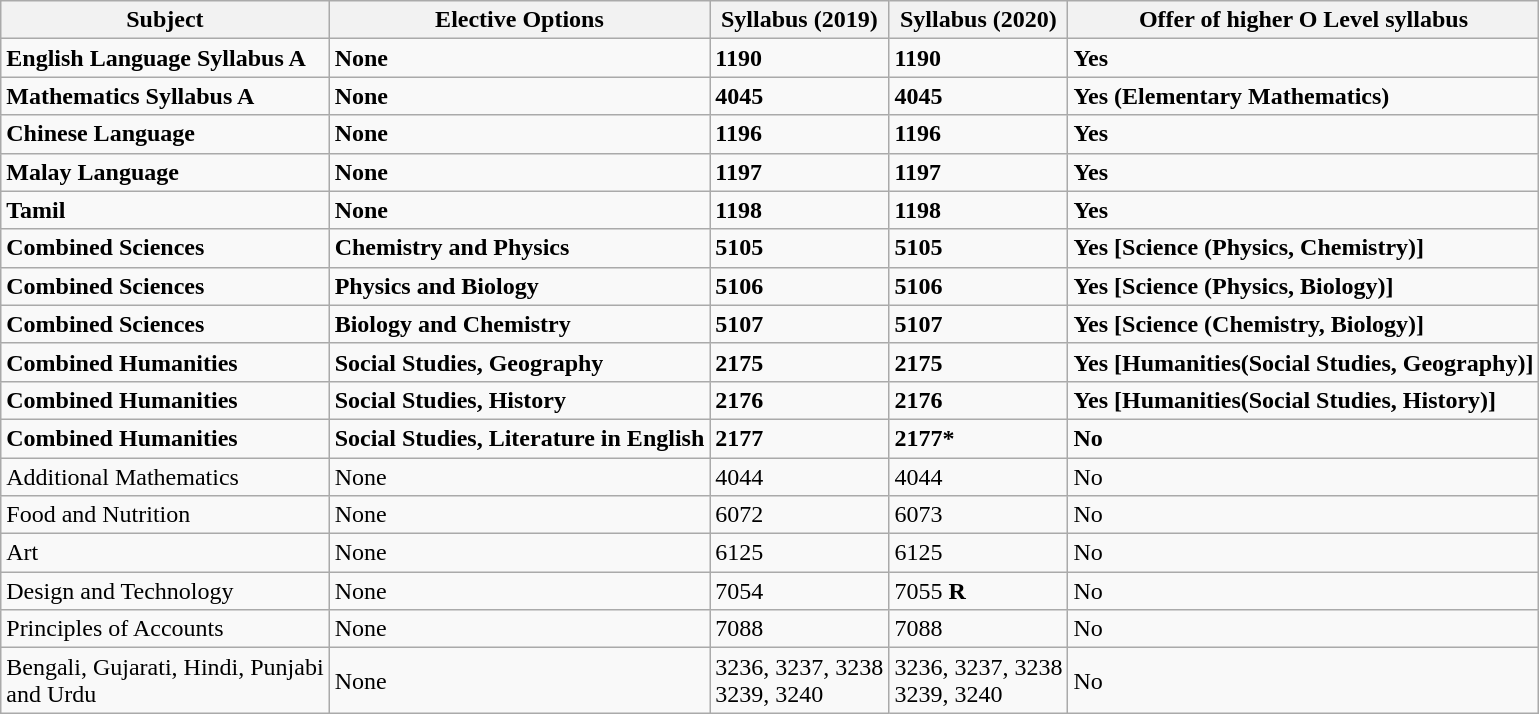<table class="wikitable">
<tr>
<th>Subject</th>
<th>Elective Options</th>
<th>Syllabus (2019)</th>
<th>Syllabus (2020)</th>
<th>Offer of higher O Level syllabus</th>
</tr>
<tr>
<td><strong>English Language Syllabus A</strong></td>
<td><strong>None</strong></td>
<td><strong>1190</strong></td>
<td><strong>1190</strong></td>
<td><strong>Yes</strong></td>
</tr>
<tr>
<td><strong>Mathematics Syllabus A</strong></td>
<td><strong>None</strong></td>
<td><strong>4045</strong></td>
<td><strong>4045</strong></td>
<td><strong>Yes (Elementary Mathematics)</strong></td>
</tr>
<tr>
<td><strong>Chinese Language</strong></td>
<td><strong>None</strong></td>
<td><strong>1196</strong></td>
<td><strong>1196</strong></td>
<td><strong>Yes</strong></td>
</tr>
<tr>
<td><strong>Malay Language</strong></td>
<td><strong>None</strong></td>
<td><strong>1197</strong></td>
<td><strong>1197</strong></td>
<td><strong>Yes</strong></td>
</tr>
<tr>
<td><strong>Tamil</strong></td>
<td><strong>None</strong></td>
<td><strong>1198</strong></td>
<td><strong>1198</strong></td>
<td><strong>Yes</strong></td>
</tr>
<tr>
<td><strong>Combined Sciences</strong></td>
<td><strong>Chemistry and Physics</strong></td>
<td><strong>5105</strong></td>
<td><strong>5105</strong></td>
<td><strong>Yes [Science (Physics, Chemistry)]</strong></td>
</tr>
<tr>
<td><strong>Combined Sciences</strong></td>
<td><strong>Physics and Biology</strong></td>
<td><strong>5106</strong></td>
<td><strong>5106</strong></td>
<td><strong>Yes [Science (Physics, Biology)]</strong></td>
</tr>
<tr>
<td><strong>Combined Sciences</strong></td>
<td><strong>Biology and Chemistry</strong></td>
<td><strong>5107</strong></td>
<td><strong>5107</strong></td>
<td><strong>Yes [Science (Chemistry, Biology)]</strong></td>
</tr>
<tr>
<td><strong>Combined Humanities</strong></td>
<td><strong>Social Studies, Geography</strong></td>
<td><strong>2175</strong></td>
<td><strong>2175</strong></td>
<td><strong>Yes [Humanities(Social Studies, Geography)]</strong></td>
</tr>
<tr>
<td><strong>Combined Humanities</strong></td>
<td><strong>Social Studies, History</strong></td>
<td><strong>2176</strong></td>
<td><strong>2176</strong></td>
<td><strong>Yes [Humanities(Social Studies, History)]</strong></td>
</tr>
<tr>
<td><strong>Combined Humanities</strong></td>
<td><strong>Social Studies, Literature in English</strong></td>
<td><strong>2177</strong></td>
<td><strong>2177*</strong></td>
<td><strong>No</strong></td>
</tr>
<tr>
<td>Additional Mathematics</td>
<td>None</td>
<td>4044</td>
<td>4044</td>
<td>No</td>
</tr>
<tr>
<td>Food and Nutrition</td>
<td>None</td>
<td>6072</td>
<td>6073</td>
<td>No</td>
</tr>
<tr>
<td>Art</td>
<td>None</td>
<td>6125</td>
<td>6125</td>
<td>No</td>
</tr>
<tr>
<td>Design and Technology</td>
<td>None</td>
<td>7054</td>
<td>7055 <strong>R</strong></td>
<td>No</td>
</tr>
<tr>
<td>Principles of Accounts</td>
<td>None</td>
<td>7088</td>
<td>7088</td>
<td>No</td>
</tr>
<tr>
<td>Bengali, Gujarati, Hindi, Punjabi<br>and Urdu</td>
<td>None</td>
<td>3236, 3237, 3238<br>3239, 3240</td>
<td>3236, 3237, 3238<br>3239, 3240</td>
<td>No</td>
</tr>
</table>
